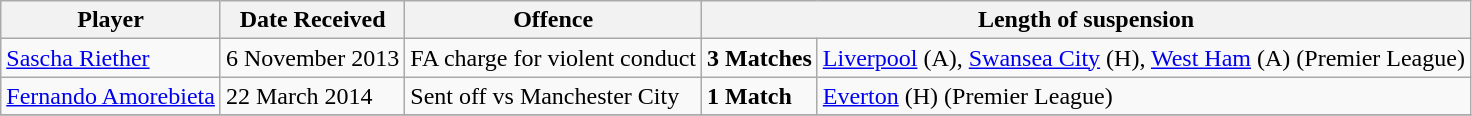<table class="wikitable">
<tr>
<th>Player</th>
<th>Date Received</th>
<th>Offence</th>
<th colspan="3">Length of suspension</th>
</tr>
<tr>
<td><a href='#'>Sascha Riether</a></td>
<td>6 November 2013</td>
<td>FA charge for violent conduct</td>
<td><strong>3 Matches</strong></td>
<td><a href='#'>Liverpool</a> (A), <a href='#'>Swansea City</a> (H), <a href='#'>West Ham</a> (A) (Premier League)</td>
</tr>
<tr>
<td><a href='#'>Fernando Amorebieta</a></td>
<td>22 March 2014</td>
<td>Sent off vs Manchester City</td>
<td><strong>1 Match</strong></td>
<td><a href='#'>Everton</a> (H) (Premier League)</td>
</tr>
<tr>
</tr>
</table>
